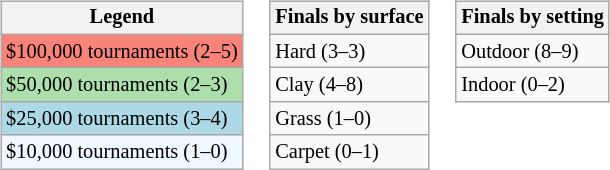<table>
<tr valign=top>
<td><br><table class=wikitable style="font-size:85%">
<tr>
<th>Legend</th>
</tr>
<tr style="background:#f88379;">
<td>$100,000 tournaments (2–5)</td>
</tr>
<tr style="background:#addfad;">
<td>$50,000 tournaments (2–3)</td>
</tr>
<tr style="background:lightblue;">
<td>$25,000 tournaments (3–4)</td>
</tr>
<tr style="background:#f0f8ff;">
<td>$10,000 tournaments (1–0)</td>
</tr>
</table>
</td>
<td><br><table class=wikitable style="font-size:85%">
<tr>
<th>Finals by surface</th>
</tr>
<tr>
<td>Hard (3–3)</td>
</tr>
<tr>
<td>Clay (4–8)</td>
</tr>
<tr>
<td>Grass (1–0)</td>
</tr>
<tr>
<td>Carpet (0–1)</td>
</tr>
</table>
</td>
<td><br><table class=wikitable style=font-size:85%>
<tr>
<th>Finals by setting</th>
</tr>
<tr>
<td>Outdoor (8–9)</td>
</tr>
<tr>
<td>Indoor (0–2)</td>
</tr>
</table>
</td>
</tr>
</table>
